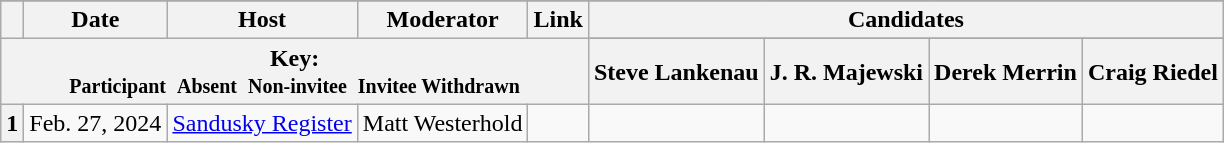<table class="wikitable" style="text-align:center;">
<tr style="font-size:small;">
</tr>
<tr>
<th scope="col"></th>
<th scope="col">Date</th>
<th scope="col">Host</th>
<th scope="col">Moderator</th>
<th scope="col">Link</th>
<th scope="col" colspan="4">Candidates</th>
</tr>
<tr>
<th colspan="5" rowspan="2">Key:<br> <small>Participant </small>  <small>Absent </small>  <small>Non-invitee </small>  <small>Invitee  Withdrawn</small></th>
</tr>
<tr>
<th scope="col">Steve Lankenau</th>
<th scope="col">J. R. Majewski</th>
<th scope="col">Derek Merrin</th>
<th scope="col">Craig Riedel</th>
</tr>
<tr>
<th scope="row">1</th>
<td style="white-space:nowrap;">Feb. 27, 2024</td>
<td style="white-space:nowrap;"><a href='#'>Sandusky Register</a></td>
<td style="white-space:nowrap;">Matt Westerhold</td>
<td style="white-space:nowrap;"></td>
<td></td>
<td></td>
<td></td>
<td></td>
</tr>
</table>
